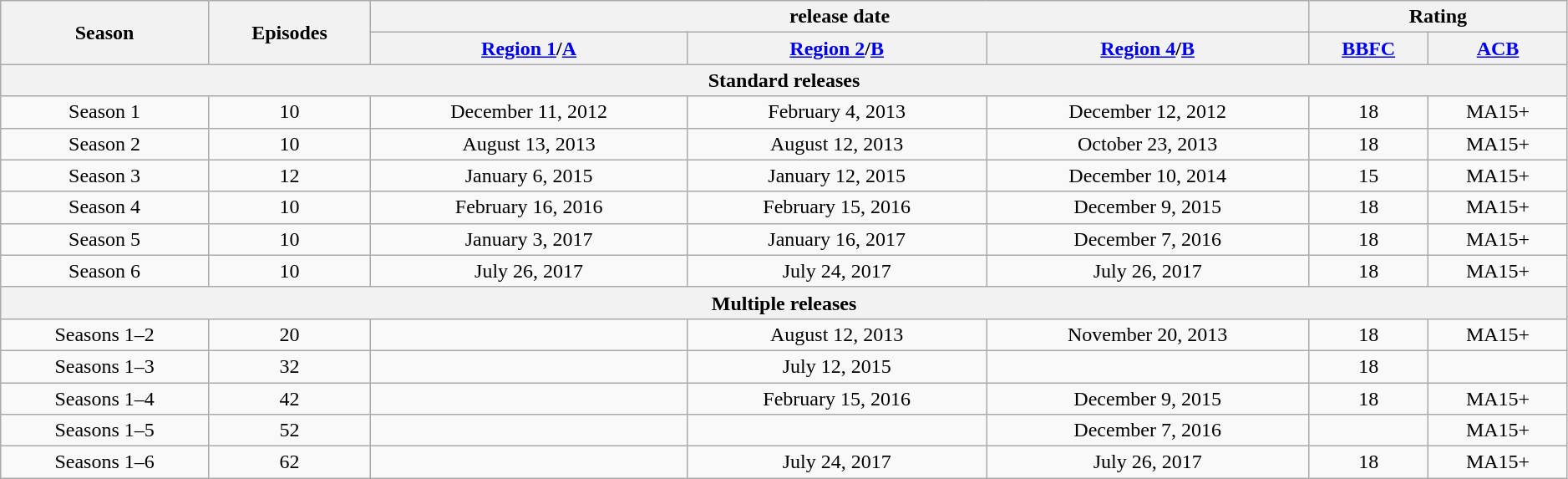<table class="wikitable" style="width:99%; text-align:center;">
<tr>
<th rowspan="2">Season</th>
<th rowspan="2">Episodes</th>
<th colspan="3">release date</th>
<th colspan="2">Rating</th>
</tr>
<tr>
<th><a href='#'>Region 1</a>/<a href='#'>A</a></th>
<th><a href='#'>Region 2</a>/<a href='#'>B</a></th>
<th><a href='#'>Region 4</a>/<a href='#'>B</a></th>
<th><a href='#'>BBFC</a></th>
<th><a href='#'>ACB</a></th>
</tr>
<tr>
<th colspan="8">Standard releases </th>
</tr>
<tr>
<td>Season 1</td>
<td>10</td>
<td>December 11, 2012</td>
<td>February 4, 2013</td>
<td>December 12, 2012</td>
<td>18</td>
<td>MA15+</td>
</tr>
<tr>
<td>Season 2</td>
<td>10</td>
<td>August 13, 2013</td>
<td>August 12, 2013</td>
<td>October 23, 2013</td>
<td>18</td>
<td>MA15+</td>
</tr>
<tr>
<td>Season 3</td>
<td>12</td>
<td>January 6, 2015</td>
<td>January 12, 2015</td>
<td>December 10, 2014</td>
<td>15</td>
<td>MA15+</td>
</tr>
<tr>
<td>Season 4</td>
<td>10</td>
<td>February 16, 2016</td>
<td>February 15, 2016</td>
<td>December 9, 2015</td>
<td>18</td>
<td>MA15+</td>
</tr>
<tr>
<td>Season 5</td>
<td>10</td>
<td>January 3, 2017</td>
<td>January 16, 2017</td>
<td>December 7, 2016</td>
<td>18</td>
<td>MA15+</td>
</tr>
<tr>
<td>Season 6</td>
<td>10</td>
<td>July 26, 2017</td>
<td>July 24, 2017</td>
<td>July 26, 2017</td>
<td>18</td>
<td>MA15+</td>
</tr>
<tr>
<th colspan="8">Multiple releases </th>
</tr>
<tr>
<td>Seasons 1–2</td>
<td>20</td>
<td></td>
<td>August 12, 2013</td>
<td>November 20, 2013</td>
<td>18</td>
<td>MA15+</td>
</tr>
<tr>
<td>Seasons 1–3</td>
<td>32</td>
<td></td>
<td>July 12, 2015</td>
<td></td>
<td>18</td>
<td></td>
</tr>
<tr>
<td>Seasons 1–4</td>
<td>42</td>
<td></td>
<td>February 15, 2016</td>
<td>December 9, 2015</td>
<td>18</td>
<td>MA15+</td>
</tr>
<tr>
<td>Seasons 1–5</td>
<td>52</td>
<td></td>
<td></td>
<td>December 7, 2016</td>
<td></td>
<td>MA15+</td>
</tr>
<tr>
<td>Seasons 1–6</td>
<td>62</td>
<td></td>
<td>July 24, 2017</td>
<td>July 26, 2017</td>
<td>18</td>
<td>MA15+</td>
</tr>
</table>
